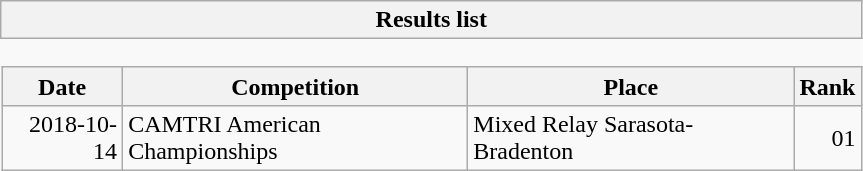<table class="wikitable collapsible collapsed" style="border:none; width:575px;">
<tr>
<th>Results list</th>
</tr>
<tr>
<td style="padding:0; border:none;"><br><table class="wikitable sortable" style="margin:0; width:100%">
<tr>
<th style="width: 6em;">Date</th>
<th style="width:300px">Competition</th>
<th style="width:300px">Place</th>
<th>Rank</th>
</tr>
<tr>
<td style="text-align:right">2018-10-14</td>
<td>CAMTRI American Championships</td>
<td>Mixed Relay Sarasota-Bradenton</td>
<td style="text-align:right">01</td>
</tr>
</table>
</td>
</tr>
</table>
